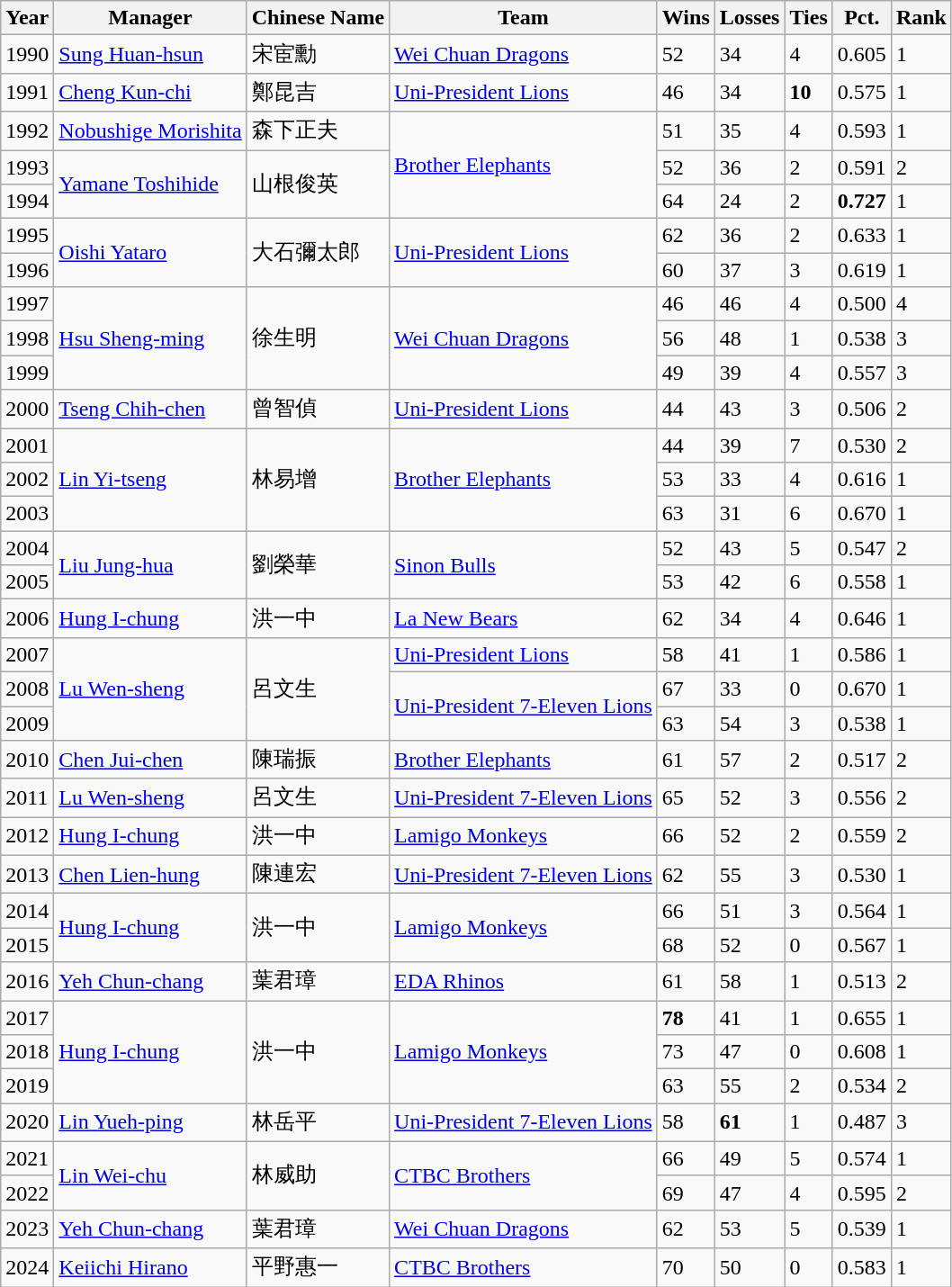<table class="wikitable">
<tr>
<th>Year</th>
<th>Manager</th>
<th>Chinese Name</th>
<th>Team</th>
<th>Wins</th>
<th>Losses</th>
<th>Ties</th>
<th>Pct.</th>
<th>Rank</th>
</tr>
<tr>
<td>1990</td>
<td align="left"> <a href='#'>Sung Huan-hsun</a></td>
<td align="left">宋宦勳</td>
<td align="left"><a href='#'>Wei Chuan Dragons</a></td>
<td>52</td>
<td>34</td>
<td>4</td>
<td>0.605</td>
<td>1</td>
</tr>
<tr>
<td>1991</td>
<td align="left"> <a href='#'>Cheng Kun-chi</a></td>
<td align="left">鄭昆吉</td>
<td align="left"><a href='#'>Uni-President Lions</a></td>
<td>46</td>
<td>34</td>
<td><strong>10</strong></td>
<td>0.575</td>
<td>1</td>
</tr>
<tr>
<td>1992</td>
<td align="left"> <a href='#'>Nobushige Morishita</a></td>
<td align="left">森下正夫</td>
<td align="left" rowspan="3"><a href='#'>Brother Elephants</a></td>
<td>51</td>
<td>35</td>
<td>4</td>
<td>0.593</td>
<td>1</td>
</tr>
<tr>
<td>1993</td>
<td align="left" rowspan="2"> <a href='#'>Yamane Toshihide</a></td>
<td align="left" rowspan="2">山根俊英</td>
<td>52</td>
<td>36</td>
<td>2</td>
<td>0.591</td>
<td>2</td>
</tr>
<tr>
<td>1994</td>
<td>64</td>
<td>24</td>
<td>2</td>
<td><strong>0.727</strong></td>
<td>1</td>
</tr>
<tr>
<td>1995</td>
<td align="left" rowspan="2"> <a href='#'>Oishi Yataro</a></td>
<td align="left" rowspan="2">大石彌太郎</td>
<td align="left" rowspan="2"><a href='#'>Uni-President Lions</a></td>
<td>62</td>
<td>36</td>
<td>2</td>
<td>0.633</td>
<td>1</td>
</tr>
<tr>
<td>1996</td>
<td>60</td>
<td>37</td>
<td>3</td>
<td>0.619</td>
<td>1</td>
</tr>
<tr>
<td>1997</td>
<td align="left" rowspan="3"> <a href='#'>Hsu Sheng-ming</a></td>
<td align="left" rowspan="3">徐生明</td>
<td align="left" rowspan="3"><a href='#'>Wei Chuan Dragons</a></td>
<td>46</td>
<td>46</td>
<td>4</td>
<td>0.500</td>
<td>4</td>
</tr>
<tr>
<td>1998</td>
<td>56</td>
<td>48</td>
<td>1</td>
<td>0.538</td>
<td>3</td>
</tr>
<tr>
<td>1999</td>
<td>49</td>
<td>39</td>
<td>4</td>
<td>0.557</td>
<td>3</td>
</tr>
<tr>
<td>2000</td>
<td align="left"> <a href='#'>Tseng Chih-chen</a></td>
<td align="left">曾智偵</td>
<td align="left"><a href='#'>Uni-President Lions</a></td>
<td>44</td>
<td>43</td>
<td>3</td>
<td>0.506</td>
<td>2</td>
</tr>
<tr>
<td>2001</td>
<td align="left" rowspan="3"> <a href='#'>Lin Yi-tseng</a></td>
<td align="left" rowspan="3">林易增</td>
<td align="left" rowspan="3"><a href='#'>Brother Elephants</a></td>
<td>44</td>
<td>39</td>
<td>7</td>
<td>0.530</td>
<td>2</td>
</tr>
<tr>
<td>2002</td>
<td>53</td>
<td>33</td>
<td>4</td>
<td>0.616</td>
<td>1</td>
</tr>
<tr>
<td>2003</td>
<td>63</td>
<td>31</td>
<td>6</td>
<td>0.670</td>
<td>1</td>
</tr>
<tr>
<td>2004</td>
<td align="left" rowspan="2"> <a href='#'>Liu Jung-hua</a></td>
<td align="left" rowspan="2">劉榮華</td>
<td align="left" rowspan="2"><a href='#'>Sinon Bulls</a></td>
<td>52</td>
<td>43</td>
<td>5</td>
<td>0.547</td>
<td>2</td>
</tr>
<tr>
<td>2005</td>
<td>53</td>
<td>42</td>
<td>6</td>
<td>0.558</td>
<td>1</td>
</tr>
<tr>
<td>2006</td>
<td align="left"> <a href='#'>Hung I-chung</a></td>
<td align="left">洪一中</td>
<td align="left"><a href='#'>La New Bears</a></td>
<td>62</td>
<td>34</td>
<td>4</td>
<td>0.646</td>
<td>1</td>
</tr>
<tr>
<td>2007</td>
<td align="left" rowspan="3"> <a href='#'>Lu Wen-sheng</a></td>
<td align="left" rowspan="3">呂文生</td>
<td align="left"><a href='#'>Uni-President Lions</a></td>
<td>58</td>
<td>41</td>
<td>1</td>
<td>0.586</td>
<td>1</td>
</tr>
<tr>
<td>2008</td>
<td align="left" rowspan="2"><a href='#'>Uni-President 7-Eleven Lions</a></td>
<td>67</td>
<td>33</td>
<td>0</td>
<td>0.670</td>
<td>1</td>
</tr>
<tr>
<td>2009</td>
<td>63</td>
<td>54</td>
<td>3</td>
<td>0.538</td>
<td>1</td>
</tr>
<tr>
<td>2010</td>
<td align="left"> <a href='#'>Chen Jui-chen</a></td>
<td align="left">陳瑞振</td>
<td align="left"><a href='#'>Brother Elephants</a></td>
<td>61</td>
<td>57</td>
<td>2</td>
<td>0.517</td>
<td>2</td>
</tr>
<tr>
<td>2011</td>
<td align="left"> <a href='#'>Lu Wen-sheng</a></td>
<td align="left">呂文生</td>
<td align="left"><a href='#'>Uni-President 7-Eleven Lions</a></td>
<td>65</td>
<td>52</td>
<td>3</td>
<td>0.556</td>
<td>2</td>
</tr>
<tr>
<td>2012</td>
<td align="left"> <a href='#'>Hung I-chung</a></td>
<td align="left">洪一中</td>
<td align="left"><a href='#'>Lamigo Monkeys</a></td>
<td>66</td>
<td>52</td>
<td>2</td>
<td>0.559</td>
<td>2</td>
</tr>
<tr>
<td>2013</td>
<td align="left"> <a href='#'>Chen Lien-hung</a></td>
<td align="left">陳連宏</td>
<td align="left"><a href='#'>Uni-President 7-Eleven Lions</a></td>
<td>62</td>
<td>55</td>
<td>3</td>
<td>0.530</td>
<td>1</td>
</tr>
<tr>
<td>2014</td>
<td align="left" rowspan="2"> <a href='#'>Hung I-chung</a></td>
<td align="left" rowspan="2">洪一中</td>
<td align="left" rowspan="2"><a href='#'>Lamigo Monkeys</a></td>
<td>66</td>
<td>51</td>
<td>3</td>
<td>0.564</td>
<td>1</td>
</tr>
<tr>
<td>2015</td>
<td>68</td>
<td>52</td>
<td>0</td>
<td>0.567</td>
<td>1</td>
</tr>
<tr>
<td>2016</td>
<td align="left"> <a href='#'>Yeh Chun-chang</a></td>
<td align="left">葉君璋</td>
<td align="left"><a href='#'>EDA Rhinos</a></td>
<td>61</td>
<td>58</td>
<td>1</td>
<td>0.513</td>
<td>2</td>
</tr>
<tr>
<td>2017</td>
<td align="left" rowspan="3"> <a href='#'>Hung I-chung</a></td>
<td align="left" rowspan="3">洪一中</td>
<td align="left" rowspan="3"><a href='#'>Lamigo Monkeys</a></td>
<td><strong>78</strong></td>
<td>41</td>
<td>1</td>
<td>0.655</td>
<td>1</td>
</tr>
<tr>
<td>2018</td>
<td>73</td>
<td>47</td>
<td>0</td>
<td>0.608</td>
<td>1</td>
</tr>
<tr>
<td>2019</td>
<td>63</td>
<td>55</td>
<td>2</td>
<td>0.534</td>
<td>2</td>
</tr>
<tr>
<td>2020</td>
<td align="left"> <a href='#'>Lin Yueh-ping</a></td>
<td align="left">林岳平</td>
<td align="left"><a href='#'>Uni-President 7-Eleven Lions</a></td>
<td>58</td>
<td><strong>61</strong></td>
<td>1</td>
<td>0.487</td>
<td>3</td>
</tr>
<tr>
<td>2021</td>
<td align="left" rowspan="2"> <a href='#'>Lin Wei-chu</a></td>
<td align="left" rowspan="2">林威助</td>
<td align="left" rowspan="2"><a href='#'>CTBC Brothers</a></td>
<td>66</td>
<td>49</td>
<td>5</td>
<td>0.574</td>
<td>1</td>
</tr>
<tr>
<td>2022</td>
<td>69</td>
<td>47</td>
<td>4</td>
<td>0.595</td>
<td>2</td>
</tr>
<tr>
<td>2023</td>
<td align="left"> <a href='#'>Yeh Chun-chang</a></td>
<td align="left">葉君璋</td>
<td align="left"><a href='#'>Wei Chuan Dragons</a></td>
<td>62</td>
<td>53</td>
<td>5</td>
<td>0.539</td>
<td>1</td>
</tr>
<tr>
<td>2024</td>
<td align="left"> <a href='#'>Keiichi Hirano</a></td>
<td align="left">平野惠一</td>
<td align="left"><a href='#'>CTBC Brothers</a></td>
<td>70</td>
<td>50</td>
<td>0</td>
<td>0.583</td>
<td>1</td>
</tr>
</table>
